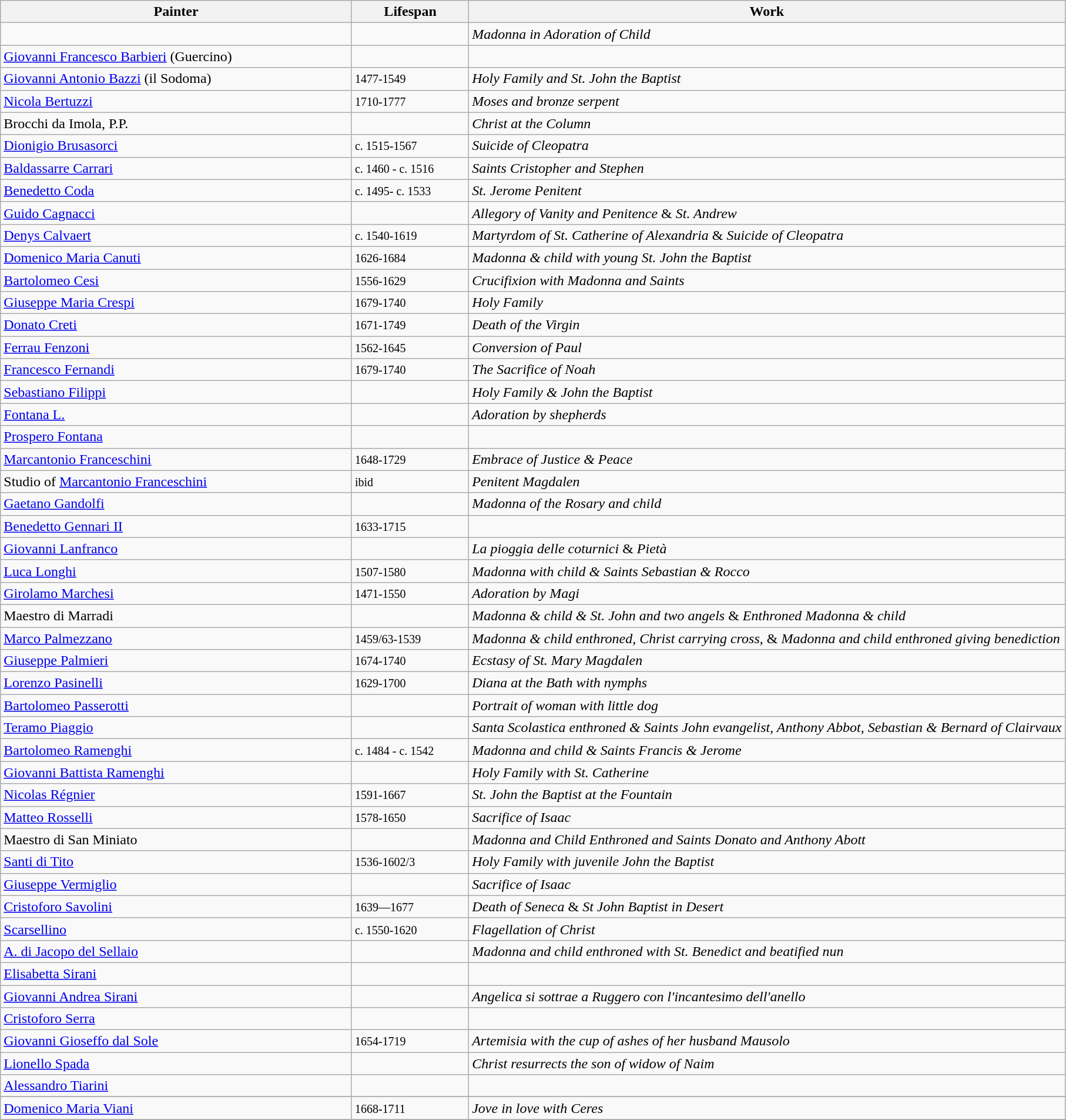<table class=wikitable>
<tr>
<th width="33%">Painter</th>
<th width="11%">Lifespan</th>
<th width="56%">Work</th>
</tr>
<tr valign="top">
<td></td>
<td></td>
<td><em>Madonna in Adoration of Child</em></td>
</tr>
<tr valign="top">
<td><a href='#'>Giovanni Francesco Barbieri</a> (Guercino)</td>
<td></td>
<td></td>
</tr>
<tr valign="top">
<td><a href='#'>Giovanni Antonio Bazzi</a> (il Sodoma)</td>
<td><small>1477-1549</small></td>
<td><em>Holy Family and St. John the Baptist</em></td>
</tr>
<tr valign="top">
<td><a href='#'>Nicola Bertuzzi</a></td>
<td><small>1710-1777</small></td>
<td><em>Moses and bronze serpent</em></td>
</tr>
<tr valign="top">
<td>Brocchi da Imola, P.P.</td>
<td><small>  </small></td>
<td><em>Christ at the Column</em></td>
</tr>
<tr valign="top">
<td><a href='#'>Dionigio Brusasorci</a></td>
<td><small>c. 1515-1567</small></td>
<td><em>Suicide of Cleopatra</em></td>
</tr>
<tr valign="top">
<td><a href='#'>Baldassarre Carrari</a></td>
<td><small>c. 1460 - c. 1516</small></td>
<td><em>Saints Cristopher and Stephen</em></td>
</tr>
<tr valign="top">
<td><a href='#'>Benedetto Coda</a></td>
<td><small>c. 1495- c. 1533</small></td>
<td><em>St. Jerome Penitent</em></td>
</tr>
<tr valign="top">
<td><a href='#'>Guido Cagnacci</a></td>
<td><small></small></td>
<td><em>Allegory of Vanity and Penitence</em> & <em>St. Andrew</em></td>
</tr>
<tr valign="top">
<td><a href='#'>Denys Calvaert</a></td>
<td><small>c. 1540-1619</small></td>
<td><em>Martyrdom of St. Catherine of Alexandria</em> & <em>Suicide of Cleopatra</em></td>
</tr>
<tr valign="top">
<td><a href='#'>Domenico Maria Canuti</a></td>
<td><small>1626-1684</small></td>
<td><em>Madonna & child with young St. John the Baptist</em></td>
</tr>
<tr valign="top">
<td><a href='#'>Bartolomeo Cesi</a></td>
<td><small>1556-1629</small></td>
<td><em>Crucifixion with Madonna and Saints</em></td>
</tr>
<tr valign="top">
<td><a href='#'>Giuseppe Maria Crespi</a></td>
<td><small>1679-1740</small></td>
<td><em>Holy Family</em></td>
</tr>
<tr valign="top">
<td><a href='#'>Donato Creti</a></td>
<td><small>1671-1749</small></td>
<td><em>Death of the Virgin</em></td>
</tr>
<tr valign="top">
<td><a href='#'>Ferrau Fenzoni</a></td>
<td><small>1562-1645</small></td>
<td><em>Conversion of Paul</em></td>
</tr>
<tr valign="top">
<td><a href='#'>Francesco Fernandi</a></td>
<td><small>1679-1740</small></td>
<td><em>The Sacrifice of Noah</em></td>
</tr>
<tr valign="top">
<td><a href='#'>Sebastiano Filippi</a></td>
<td></td>
<td><em>Holy Family & John the Baptist</em></td>
</tr>
<tr valign="top">
<td><a href='#'>Fontana L.</a></td>
<td></td>
<td><em>Adoration by shepherds</em></td>
</tr>
<tr valign="top">
<td><a href='#'>Prospero Fontana</a></td>
<td></td>
<td></td>
</tr>
<tr valign="top">
<td><a href='#'>Marcantonio Franceschini</a></td>
<td><small>1648-1729</small></td>
<td><em>Embrace of Justice & Peace</em></td>
</tr>
<tr valign="top">
<td>Studio of <a href='#'>Marcantonio Franceschini</a></td>
<td><small>ibid</small></td>
<td><em>Penitent Magdalen</em></td>
</tr>
<tr valign="top">
<td><a href='#'>Gaetano Gandolfi</a></td>
<td><small></small></td>
<td><em>Madonna of the Rosary and child</em></td>
</tr>
<tr valign="top">
<td><a href='#'>Benedetto Gennari II</a></td>
<td><small>1633-1715</small></td>
<td></td>
</tr>
<tr valign="top">
<td><a href='#'>Giovanni Lanfranco</a></td>
<td></td>
<td><em>La pioggia delle coturnici</em> & <em>Pietà</em></td>
</tr>
<tr valign="top">
<td><a href='#'>Luca Longhi</a></td>
<td><small>1507-1580</small></td>
<td><em>Madonna with child & Saints Sebastian & Rocco</em></td>
</tr>
<tr valign="top">
<td><a href='#'>Girolamo Marchesi</a></td>
<td><small>1471-1550</small></td>
<td><em>Adoration by Magi</em></td>
</tr>
<tr valign="top">
<td>Maestro di Marradi</td>
<td><small></small></td>
<td><em>Madonna & child & St. John and two angels</em> & <em>Enthroned Madonna & child</em></td>
</tr>
<tr valign="top">
<td><a href='#'>Marco Palmezzano</a></td>
<td><small>1459/63-1539</small></td>
<td><em>Madonna & child enthroned</em>, <em>Christ carrying cross</em>, & <em>Madonna and child enthroned giving benediction</em></td>
</tr>
<tr valign="top">
<td><a href='#'>Giuseppe Palmieri</a></td>
<td><small>1674-1740</small></td>
<td><em>Ecstasy of St. Mary Magdalen</em></td>
</tr>
<tr valign="top">
<td><a href='#'>Lorenzo Pasinelli</a></td>
<td><small>1629-1700</small></td>
<td><em>Diana at the Bath with nymphs</em></td>
</tr>
<tr valign="top">
<td><a href='#'>Bartolomeo Passerotti</a></td>
<td><small></small></td>
<td><em>Portrait of woman with little dog</em></td>
</tr>
<tr valign="top">
<td><a href='#'>Teramo Piaggio</a></td>
<td><small></small></td>
<td><em>Santa Scolastica enthroned & Saints John evangelist, Anthony Abbot, Sebastian & Bernard of Clairvaux</em></td>
</tr>
<tr valign="top">
<td><a href='#'>Bartolomeo Ramenghi</a></td>
<td><small>c. 1484 - c. 1542</small></td>
<td><em>Madonna and child & Saints Francis & Jerome</em></td>
</tr>
<tr valign="top">
<td><a href='#'>Giovanni Battista Ramenghi</a></td>
<td><small></small></td>
<td><em>Holy Family with St. Catherine</em></td>
</tr>
<tr valign="top">
<td><a href='#'>Nicolas Régnier</a></td>
<td><small>1591-1667</small></td>
<td><em>St. John the Baptist at the Fountain</em></td>
</tr>
<tr valign="top">
<td><a href='#'>Matteo Rosselli</a></td>
<td><small>1578-1650</small></td>
<td><em>Sacrifice of Isaac</em></td>
</tr>
<tr valign="top">
<td>Maestro di San Miniato</td>
<td><small></small></td>
<td><em>Madonna and Child Enthroned and Saints Donato and Anthony Abott</em></td>
</tr>
<tr valign="top">
<td><a href='#'>Santi di Tito</a></td>
<td><small>1536-1602/3</small></td>
<td><em>Holy Family with juvenile John the Baptist</em></td>
</tr>
<tr valign="top">
<td><a href='#'>Giuseppe Vermiglio</a></td>
<td></td>
<td><em>Sacrifice of Isaac</em></td>
</tr>
<tr valign="top">
<td><a href='#'>Cristoforo Savolini</a></td>
<td><small>1639—1677</small></td>
<td><em>Death of Seneca</em> & <em>St John Baptist in Desert</em></td>
</tr>
<tr valign="top">
<td><a href='#'>Scarsellino</a></td>
<td><small>c. 1550-1620</small></td>
<td><em>Flagellation of Christ</em></td>
</tr>
<tr valign="top">
<td><a href='#'>A. di Jacopo del Sellaio</a></td>
<td></td>
<td><em>Madonna and child enthroned with St. Benedict and beatified nun</em></td>
</tr>
<tr valign="top">
<td><a href='#'>Elisabetta Sirani</a></td>
<td></td>
<td></td>
</tr>
<tr valign="top">
<td><a href='#'>Giovanni Andrea Sirani</a></td>
<td><small></small></td>
<td><em>Angelica si sottrae a Ruggero con l'incantesimo dell'anello</em></td>
</tr>
<tr valign="top">
<td><a href='#'>Cristoforo Serra</a></td>
<td></td>
<td></td>
</tr>
<tr valign="top">
<td><a href='#'>Giovanni Gioseffo dal Sole</a></td>
<td><small>1654-1719</small></td>
<td><em>Artemisia with the cup of ashes of her husband Mausolo</em></td>
</tr>
<tr valign="top">
<td><a href='#'>Lionello Spada</a></td>
<td></td>
<td><em>Christ resurrects the son of widow of Naim</em></td>
</tr>
<tr valign="top">
<td><a href='#'>Alessandro Tiarini</a></td>
<td></td>
<td></td>
</tr>
<tr valign="top">
</tr>
<tr valign="top">
<td><a href='#'>Domenico Maria Viani</a></td>
<td><small>1668-1711</small></td>
<td><em>Jove in love with Ceres</em></td>
</tr>
<tr valign="top">
</tr>
</table>
